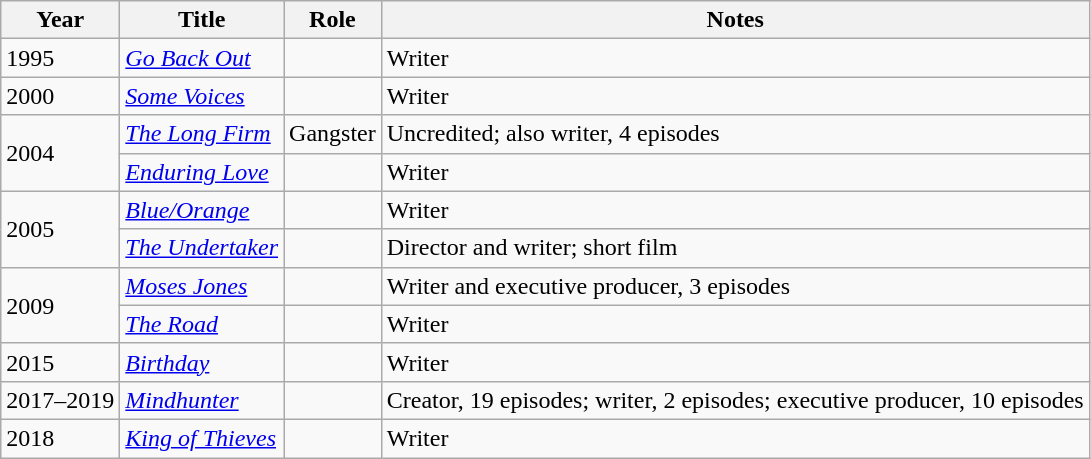<table class="wikitable">
<tr>
<th>Year</th>
<th>Title</th>
<th>Role</th>
<th>Notes</th>
</tr>
<tr>
<td>1995</td>
<td><em><a href='#'>Go Back Out</a></em></td>
<td></td>
<td>Writer</td>
</tr>
<tr>
<td>2000</td>
<td><em><a href='#'>Some Voices</a></em></td>
<td></td>
<td>Writer</td>
</tr>
<tr>
<td rowspan=2>2004</td>
<td><em><a href='#'>The Long Firm</a></em></td>
<td>Gangster</td>
<td>Uncredited; also writer, 4 episodes</td>
</tr>
<tr>
<td><em><a href='#'>Enduring Love</a></em></td>
<td></td>
<td>Writer</td>
</tr>
<tr>
<td rowspan=2>2005</td>
<td><em><a href='#'>Blue/Orange</a></em></td>
<td></td>
<td>Writer</td>
</tr>
<tr>
<td><em><a href='#'>The Undertaker</a></em></td>
<td></td>
<td>Director and writer; short film</td>
</tr>
<tr>
<td rowspan=2>2009</td>
<td><em><a href='#'>Moses Jones</a></em></td>
<td></td>
<td>Writer and executive producer, 3 episodes</td>
</tr>
<tr>
<td><em><a href='#'>The Road</a></em></td>
<td></td>
<td>Writer</td>
</tr>
<tr>
<td>2015</td>
<td><em><a href='#'>Birthday</a></em></td>
<td></td>
<td>Writer</td>
</tr>
<tr>
<td>2017–2019</td>
<td><em><a href='#'>Mindhunter</a></em></td>
<td></td>
<td>Creator, 19 episodes; writer, 2 episodes; executive producer, 10 episodes</td>
</tr>
<tr>
<td>2018</td>
<td><em><a href='#'>King of Thieves</a></em></td>
<td></td>
<td>Writer</td>
</tr>
</table>
